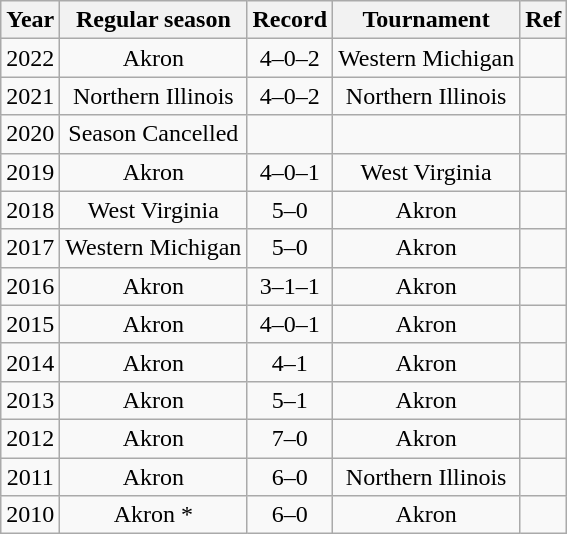<table class="wikitable" style="text-align:center" cellpadding=2 cellspacing=2>
<tr>
<th>Year</th>
<th>Regular season</th>
<th>Record</th>
<th>Tournament</th>
<th>Ref</th>
</tr>
<tr>
<td>2022</td>
<td>Akron</td>
<td>4–0–2</td>
<td>Western Michigan</td>
<td></td>
</tr>
<tr>
<td>2021</td>
<td>Northern Illinois</td>
<td>4–0–2</td>
<td>Northern Illinois</td>
<td></td>
</tr>
<tr>
<td>2020</td>
<td>Season Cancelled</td>
<td></td>
<td></td>
<td></td>
</tr>
<tr>
<td>2019</td>
<td>Akron</td>
<td>4–0–1</td>
<td>West Virginia</td>
<td></td>
</tr>
<tr>
<td>2018</td>
<td>West Virginia</td>
<td>5–0</td>
<td>Akron</td>
<td></td>
</tr>
<tr>
<td>2017</td>
<td>Western Michigan</td>
<td>5–0</td>
<td>Akron</td>
<td></td>
</tr>
<tr>
<td>2016</td>
<td>Akron</td>
<td>3–1–1</td>
<td>Akron</td>
<td></td>
</tr>
<tr>
<td>2015</td>
<td>Akron</td>
<td>4–0–1</td>
<td>Akron</td>
<td></td>
</tr>
<tr>
<td>2014</td>
<td>Akron</td>
<td>4–1</td>
<td>Akron</td>
<td></td>
</tr>
<tr>
<td>2013</td>
<td>Akron</td>
<td>5–1</td>
<td>Akron</td>
<td></td>
</tr>
<tr>
<td>2012</td>
<td>Akron</td>
<td>7–0</td>
<td>Akron</td>
<td></td>
</tr>
<tr>
<td>2011</td>
<td>Akron</td>
<td>6–0</td>
<td>Northern Illinois</td>
<td></td>
</tr>
<tr>
<td>2010</td>
<td>Akron *</td>
<td>6–0</td>
<td>Akron</td>
<td></td>
</tr>
</table>
